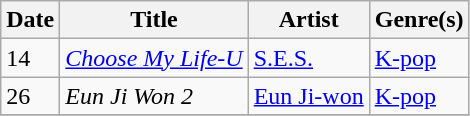<table class="wikitable" style="text-align: left;">
<tr>
<th>Date</th>
<th>Title</th>
<th>Artist</th>
<th>Genre(s)</th>
</tr>
<tr>
<td rowspan="1">14</td>
<td><em><a href='#'>Choose My Life-U</a></em></td>
<td><a href='#'>S.E.S.</a></td>
<td><a href='#'>K-pop</a></td>
</tr>
<tr>
<td>26</td>
<td><em>Eun Ji Won 2</em></td>
<td><a href='#'>Eun Ji-won</a></td>
<td><a href='#'>K-pop</a></td>
</tr>
<tr>
</tr>
</table>
